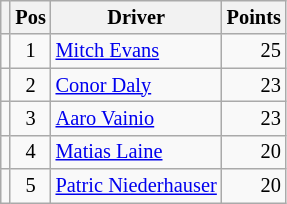<table class="wikitable" style="font-size: 85%;">
<tr>
<th></th>
<th>Pos</th>
<th>Driver</th>
<th>Points</th>
</tr>
<tr>
<td align="left"></td>
<td align="center">1</td>
<td> <a href='#'>Mitch Evans</a></td>
<td align="right">25</td>
</tr>
<tr>
<td align="left"></td>
<td align="center">2</td>
<td> <a href='#'>Conor Daly</a></td>
<td align="right">23</td>
</tr>
<tr>
<td align="left"></td>
<td align="center">3</td>
<td> <a href='#'>Aaro Vainio</a></td>
<td align="right">23</td>
</tr>
<tr>
<td align="left"></td>
<td align="center">4</td>
<td> <a href='#'>Matias Laine</a></td>
<td align="right">20</td>
</tr>
<tr>
<td align="left"></td>
<td align="center">5</td>
<td> <a href='#'>Patric Niederhauser</a></td>
<td align="right">20</td>
</tr>
</table>
